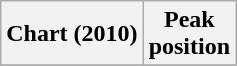<table class="wikitable plainrowheaders" style="text-align:center">
<tr>
<th scope="col">Chart (2010)</th>
<th scope="col">Peak<br>position</th>
</tr>
<tr>
</tr>
</table>
